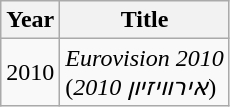<table class="wikitable">
<tr>
<th>Year</th>
<th>Title</th>
</tr>
<tr>
<td>2010</td>
<td><em>Eurovision 2010</em><br>(<em>אירוויזיון 2010</em>)</td>
</tr>
</table>
